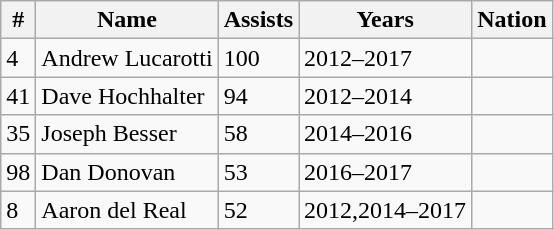<table class="wikitable sortable">
<tr>
<th>#</th>
<th>Name</th>
<th>Assists</th>
<th>Years</th>
<th>Nation</th>
</tr>
<tr>
<td>4</td>
<td>Andrew Lucarotti</td>
<td>100</td>
<td>2012–2017</td>
<td></td>
</tr>
<tr>
<td>41</td>
<td>Dave Hochhalter</td>
<td>94</td>
<td>2012–2014</td>
<td></td>
</tr>
<tr>
<td>35</td>
<td>Joseph Besser</td>
<td>58</td>
<td>2014–2016</td>
<td></td>
</tr>
<tr>
<td>98</td>
<td>Dan Donovan</td>
<td>53</td>
<td>2016–2017</td>
<td></td>
</tr>
<tr>
<td>8</td>
<td>Aaron del Real</td>
<td>52</td>
<td>2012,2014–2017</td>
<td></td>
</tr>
</table>
